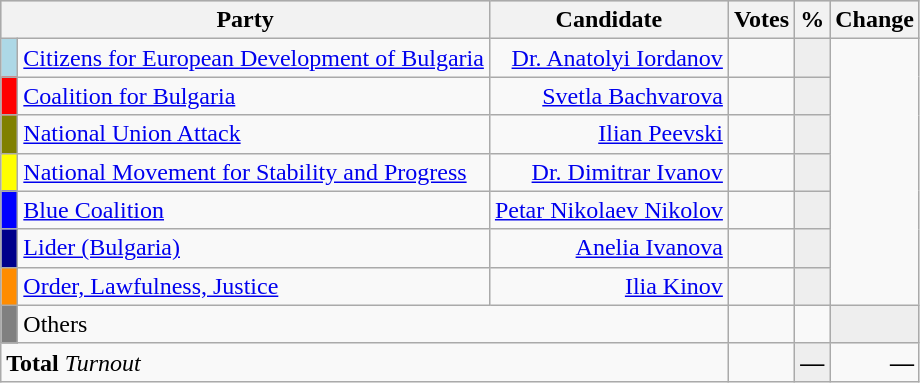<table class="wikitable" border="1">
<tr style="background-color:#C9C9C9">
<th align=left colspan=2 valign=top>Party</th>
<th align=right>Candidate</th>
<th align=right>Votes</th>
<th align=right>%</th>
<th align=right>Change</th>
</tr>
<tr>
<td bgcolor="lightblue"> </td>
<td align=left><a href='#'>Citizens for European Development of Bulgaria</a></td>
<td align=right><a href='#'>Dr. Anatolyi Iordanov</a></td>
<td align=right></td>
<td align=right style="background-color:#EEEEEE"></td>
</tr>
<tr>
<td bgcolor="red"> </td>
<td align=left><a href='#'>Coalition for Bulgaria</a></td>
<td align=right><a href='#'>Svetla Bachvarova</a></td>
<td align=right></td>
<td align=right style="background-color:#EEEEEE"></td>
</tr>
<tr>
<td bgcolor="#808000"> </td>
<td align=left><a href='#'>National Union Attack</a></td>
<td align=right><a href='#'>Ilian Peevski</a></td>
<td align=right></td>
<td align=right style="background-color:#EEEEEE"></td>
</tr>
<tr>
<td bgcolor="yellow"> </td>
<td align=left><a href='#'>National Movement for Stability and Progress</a></td>
<td align=right><a href='#'>Dr. Dimitrar Ivanov</a></td>
<td align=right></td>
<td align=right style="background-color:#EEEEEE"></td>
</tr>
<tr>
<td bgcolor="blue"> </td>
<td align=left><a href='#'>Blue Coalition</a></td>
<td align=right><a href='#'>Petar Nikolaev Nikolov</a></td>
<td align=right></td>
<td align=right style="background-color:#EEEEEE"></td>
</tr>
<tr>
<td bgcolor="darkblue"> </td>
<td align=left><a href='#'>Lider (Bulgaria)</a></td>
<td align=right><a href='#'>Anelia Ivanova</a></td>
<td align=right></td>
<td align=right style="background-color:#EEEEEE"></td>
</tr>
<tr>
<td bgcolor="darkorange"> </td>
<td align=left><a href='#'>Order, Lawfulness, Justice</a></td>
<td align=right><a href='#'>Ilia Kinov</a></td>
<td align=right></td>
<td align=right style="background-color:#EEEEEE"></td>
</tr>
<tr>
<td bgcolor="grey"> </td>
<td align=left colspan=2>Others</td>
<td align=right></td>
<td align=right></td>
<td align=right style="background-color:#EEEEEE"></td>
</tr>
<tr>
<td align=left colspan=3><strong>Total</strong>      <em> Turnout</em></td>
<td align=right></td>
<td align=right style="background-color:#EEEEEE"><strong>—</strong></td>
<td align=right><strong>—</strong></td>
</tr>
</table>
